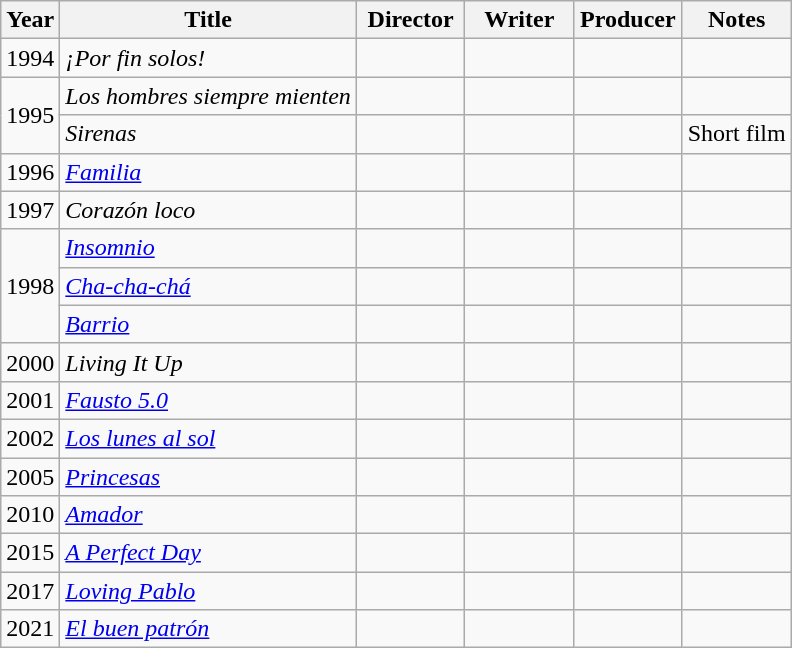<table class="wikitable">
<tr>
<th>Year</th>
<th>Title</th>
<th width=65>Director</th>
<th width=65>Writer</th>
<th width=65>Producer</th>
<th>Notes</th>
</tr>
<tr>
<td>1994</td>
<td><em>¡Por fin solos!</em></td>
<td></td>
<td></td>
<td></td>
<td></td>
</tr>
<tr>
<td rowspan=2>1995</td>
<td><em>Los hombres siempre mienten</em></td>
<td></td>
<td></td>
<td></td>
<td></td>
</tr>
<tr>
<td><em>Sirenas</em></td>
<td></td>
<td></td>
<td></td>
<td>Short film</td>
</tr>
<tr>
<td>1996</td>
<td><em><a href='#'>Familia</a></em></td>
<td></td>
<td></td>
<td></td>
<td></td>
</tr>
<tr>
<td>1997</td>
<td><em>Corazón loco</em></td>
<td></td>
<td></td>
<td></td>
<td></td>
</tr>
<tr>
<td rowspan=3>1998</td>
<td><em><a href='#'>Insomnio</a></em></td>
<td></td>
<td></td>
<td></td>
<td></td>
</tr>
<tr>
<td><em><a href='#'>Cha-cha-chá</a></em></td>
<td></td>
<td></td>
<td></td>
<td></td>
</tr>
<tr>
<td><em><a href='#'>Barrio</a></em></td>
<td></td>
<td></td>
<td></td>
<td></td>
</tr>
<tr>
<td>2000</td>
<td><em>Living It Up</em></td>
<td></td>
<td></td>
<td></td>
<td></td>
</tr>
<tr>
<td>2001</td>
<td><em><a href='#'>Fausto 5.0</a></em></td>
<td></td>
<td></td>
<td></td>
<td></td>
</tr>
<tr>
<td>2002</td>
<td><em><a href='#'>Los lunes al sol</a></em></td>
<td></td>
<td></td>
<td></td>
<td></td>
</tr>
<tr>
<td>2005</td>
<td><em><a href='#'>Princesas</a></em></td>
<td></td>
<td></td>
<td></td>
<td></td>
</tr>
<tr>
<td>2010</td>
<td><em><a href='#'>Amador</a></em></td>
<td></td>
<td></td>
<td></td>
<td></td>
</tr>
<tr>
<td>2015</td>
<td><em><a href='#'>A Perfect Day</a></em></td>
<td></td>
<td></td>
<td></td>
<td></td>
</tr>
<tr>
<td>2017</td>
<td><em><a href='#'>Loving Pablo</a></em></td>
<td></td>
<td></td>
<td></td>
<td></td>
</tr>
<tr>
<td>2021</td>
<td><em><a href='#'>El buen patrón</a></em></td>
<td></td>
<td></td>
<td></td>
<td></td>
</tr>
</table>
